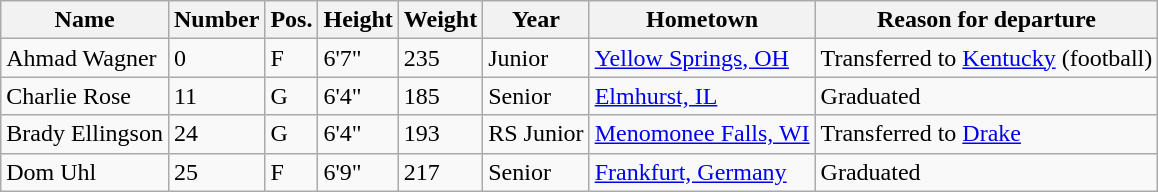<table class="wikitable sortable" border="1">
<tr>
<th>Name</th>
<th>Number</th>
<th>Pos.</th>
<th>Height</th>
<th>Weight</th>
<th>Year</th>
<th>Hometown</th>
<th class="unsortable">Reason for departure</th>
</tr>
<tr>
<td>Ahmad Wagner</td>
<td>0</td>
<td>F</td>
<td>6'7"</td>
<td>235</td>
<td>Junior</td>
<td><a href='#'>Yellow Springs, OH</a></td>
<td>Transferred to <a href='#'>Kentucky</a> (football)</td>
</tr>
<tr>
<td>Charlie Rose</td>
<td>11</td>
<td>G</td>
<td>6'4"</td>
<td>185</td>
<td>Senior</td>
<td><a href='#'>Elmhurst, IL</a></td>
<td>Graduated</td>
</tr>
<tr>
<td>Brady Ellingson</td>
<td>24</td>
<td>G</td>
<td>6'4"</td>
<td>193</td>
<td>RS Junior</td>
<td><a href='#'>Menomonee Falls, WI</a></td>
<td>Transferred to <a href='#'>Drake</a></td>
</tr>
<tr>
<td>Dom Uhl</td>
<td>25</td>
<td>F</td>
<td>6'9"</td>
<td>217</td>
<td>Senior</td>
<td><a href='#'>Frankfurt, Germany</a></td>
<td>Graduated</td>
</tr>
</table>
